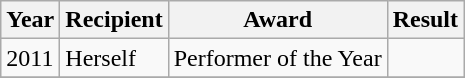<table class="wikitable">
<tr>
<th>Year</th>
<th>Recipient</th>
<th>Award</th>
<th>Result</th>
</tr>
<tr>
<td>2011</td>
<td>Herself</td>
<td>Performer of the Year</td>
<td></td>
</tr>
<tr>
</tr>
</table>
